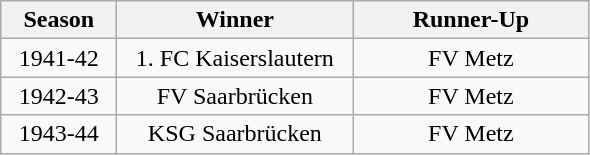<table class="wikitable">
<tr align="center" bgcolor="#dfdfdf">
<th width="70">Season</th>
<th width="150">Winner</th>
<th width="150">Runner-Up</th>
</tr>
<tr align="center">
<td>1941-42</td>
<td>1. FC Kaiserslautern</td>
<td>FV Metz</td>
</tr>
<tr align="center">
<td>1942-43</td>
<td>FV Saarbrücken</td>
<td>FV Metz</td>
</tr>
<tr align="center">
<td>1943-44</td>
<td>KSG Saarbrücken</td>
<td>FV Metz</td>
</tr>
</table>
